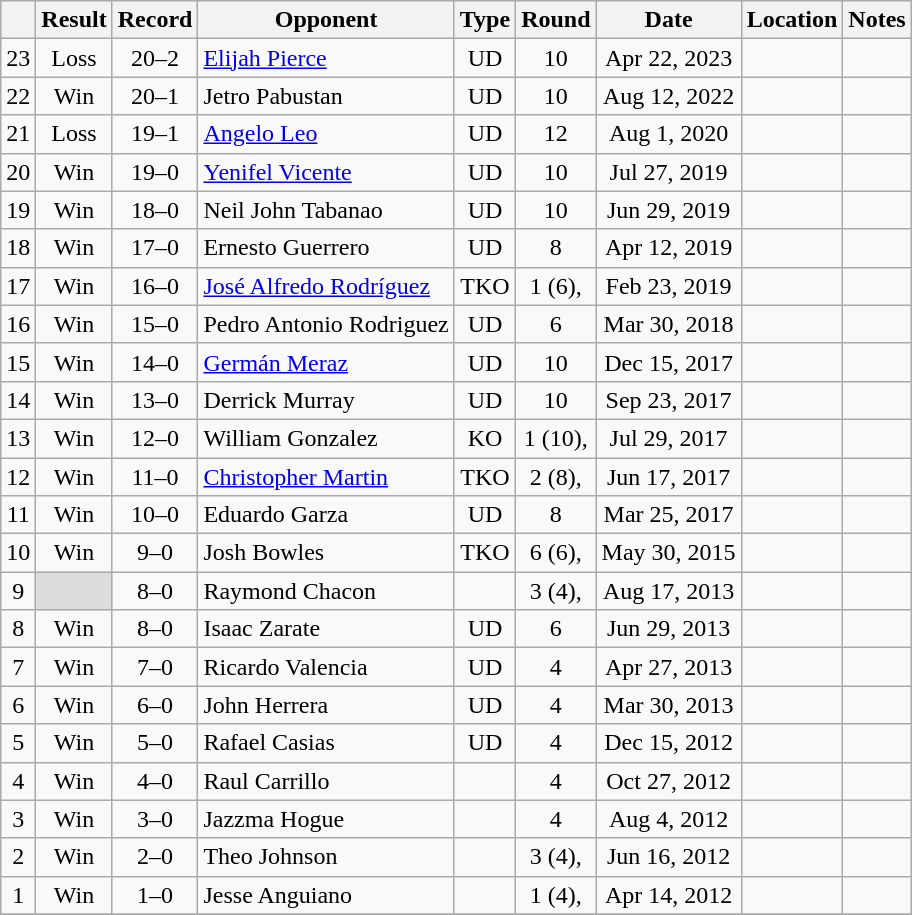<table class="wikitable" style="text-align:center">
<tr>
<th></th>
<th>Result</th>
<th>Record</th>
<th>Opponent</th>
<th>Type</th>
<th>Round</th>
<th>Date</th>
<th>Location</th>
<th>Notes</th>
</tr>
<tr>
<td>23</td>
<td>Loss</td>
<td>20–2 </td>
<td style="text-align:left;"><a href='#'>Elijah Pierce</a></td>
<td>UD</td>
<td>10</td>
<td>Apr 22, 2023</td>
<td style="text-align:left;"></td>
<td></td>
</tr>
<tr>
<td>22</td>
<td>Win</td>
<td>20–1 </td>
<td style="text-align:left;">Jetro Pabustan</td>
<td>UD</td>
<td>10</td>
<td>Aug 12, 2022</td>
<td style="text-align:left;"></td>
<td></td>
</tr>
<tr>
<td>21</td>
<td>Loss</td>
<td>19–1 </td>
<td style="text-align:left;"><a href='#'>Angelo Leo</a></td>
<td>UD</td>
<td>12</td>
<td>Aug 1, 2020</td>
<td style="text-align:left;"></td>
<td style="text-align:left;"></td>
</tr>
<tr>
<td>20</td>
<td>Win</td>
<td>19–0 </td>
<td style="text-align:left;"><a href='#'>Yenifel Vicente</a></td>
<td>UD</td>
<td>10</td>
<td>Jul 27, 2019</td>
<td style="text-align:left;"></td>
<td style="text-align:left;"></td>
</tr>
<tr>
<td>19</td>
<td>Win</td>
<td>18–0 </td>
<td style="text-align:left;">Neil John Tabanao</td>
<td>UD</td>
<td>10</td>
<td>Jun 29, 2019</td>
<td style="text-align:left;"></td>
<td></td>
</tr>
<tr>
<td>18</td>
<td>Win</td>
<td>17–0 </td>
<td style="text-align:left;">Ernesto Guerrero</td>
<td>UD</td>
<td>8</td>
<td>Apr 12, 2019</td>
<td style="text-align:left;"></td>
<td></td>
</tr>
<tr>
<td>17</td>
<td>Win</td>
<td>16–0 </td>
<td style="text-align:left;"><a href='#'>José Alfredo Rodríguez</a></td>
<td>TKO</td>
<td>1 (6), </td>
<td>Feb 23, 2019</td>
<td style="text-align:left;"></td>
<td></td>
</tr>
<tr>
<td>16</td>
<td>Win</td>
<td>15–0 </td>
<td style="text-align:left;">Pedro Antonio Rodriguez</td>
<td>UD</td>
<td>6</td>
<td>Mar 30, 2018</td>
<td style="text-align:left;"></td>
<td></td>
</tr>
<tr>
<td>15</td>
<td>Win</td>
<td>14–0 </td>
<td style="text-align:left;"><a href='#'>Germán Meraz</a></td>
<td>UD</td>
<td>10</td>
<td>Dec 15, 2017</td>
<td style="text-align:left;"></td>
<td></td>
</tr>
<tr>
<td>14</td>
<td>Win</td>
<td>13–0 </td>
<td style="text-align:left;">Derrick Murray</td>
<td>UD</td>
<td>10</td>
<td>Sep 23, 2017</td>
<td style="text-align:left;"></td>
<td></td>
</tr>
<tr>
<td>13</td>
<td>Win</td>
<td>12–0 </td>
<td style="text-align:left;">William Gonzalez</td>
<td>KO</td>
<td>1 (10), </td>
<td>Jul 29, 2017</td>
<td style="text-align:left;"></td>
<td></td>
</tr>
<tr>
<td>12</td>
<td>Win</td>
<td>11–0 </td>
<td style="text-align:left;"><a href='#'>Christopher Martin</a></td>
<td>TKO</td>
<td>2 (8), </td>
<td>Jun 17, 2017</td>
<td style="text-align:left;"></td>
<td></td>
</tr>
<tr>
<td>11</td>
<td>Win</td>
<td>10–0 </td>
<td style="text-align:left;">Eduardo Garza</td>
<td>UD</td>
<td>8</td>
<td>Mar 25, 2017</td>
<td style="text-align:left;"></td>
<td></td>
</tr>
<tr>
<td>10</td>
<td>Win</td>
<td>9–0 </td>
<td style="text-align:left;">Josh Bowles</td>
<td>TKO</td>
<td>6 (6), </td>
<td>May 30, 2015</td>
<td style="text-align:left;"></td>
<td></td>
</tr>
<tr>
<td>9</td>
<td style="background:#DDD"></td>
<td>8–0 </td>
<td style="text-align:left;">Raymond Chacon</td>
<td></td>
<td>3 (4), </td>
<td>Aug 17, 2013</td>
<td style="text-align:left;"></td>
<td style="text-align:left;"></td>
</tr>
<tr>
<td>8</td>
<td>Win</td>
<td>8–0</td>
<td style="text-align:left;">Isaac Zarate</td>
<td>UD</td>
<td>6</td>
<td>Jun 29, 2013</td>
<td style="text-align:left;"></td>
<td></td>
</tr>
<tr>
<td>7</td>
<td>Win</td>
<td>7–0</td>
<td style="text-align:left;">Ricardo Valencia</td>
<td>UD</td>
<td>4</td>
<td>Apr 27, 2013</td>
<td style="text-align:left;"></td>
<td></td>
</tr>
<tr>
<td>6</td>
<td>Win</td>
<td>6–0</td>
<td style="text-align:left;">John Herrera</td>
<td>UD</td>
<td>4</td>
<td>Mar 30, 2013</td>
<td style="text-align:left;"></td>
<td></td>
</tr>
<tr>
<td>5</td>
<td>Win</td>
<td>5–0</td>
<td style="text-align:left;">Rafael Casias</td>
<td>UD</td>
<td>4</td>
<td>Dec 15, 2012</td>
<td style="text-align:left;"></td>
<td></td>
</tr>
<tr>
<td>4</td>
<td>Win</td>
<td>4–0</td>
<td style="text-align:left;">Raul Carrillo</td>
<td></td>
<td>4</td>
<td>Oct 27, 2012</td>
<td style="text-align:left;"></td>
<td></td>
</tr>
<tr>
<td>3</td>
<td>Win</td>
<td>3–0</td>
<td style="text-align:left;">Jazzma Hogue</td>
<td></td>
<td>4</td>
<td>Aug 4, 2012</td>
<td style="text-align:left;"></td>
<td></td>
</tr>
<tr>
<td>2</td>
<td>Win</td>
<td>2–0</td>
<td style="text-align:left;">Theo Johnson</td>
<td></td>
<td>3 (4), </td>
<td>Jun 16, 2012</td>
<td style="text-align:left;"></td>
<td></td>
</tr>
<tr>
<td>1</td>
<td>Win</td>
<td>1–0</td>
<td style="text-align:left;">Jesse Anguiano</td>
<td></td>
<td>1 (4), </td>
<td>Apr 14, 2012</td>
<td style="text-align:left;"></td>
<td></td>
</tr>
<tr>
</tr>
</table>
